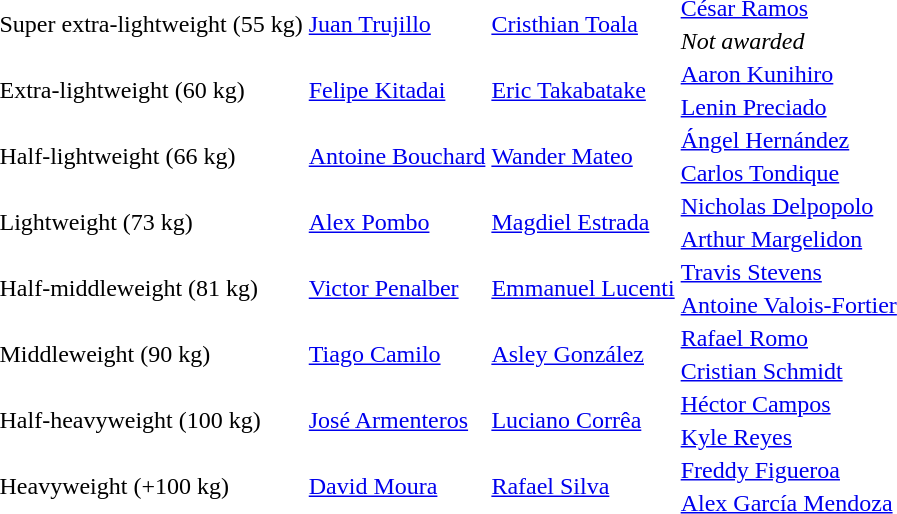<table>
<tr>
<td rowspan=2>Super extra-lightweight (55 kg)</td>
<td rowspan=2><a href='#'>Juan Trujillo</a><br> </td>
<td rowspan=2><a href='#'>Cristhian Toala</a> <br> </td>
<td><a href='#'>César Ramos</a> <br> </td>
</tr>
<tr>
<td><em>Not awarded</em></td>
</tr>
<tr>
<td rowspan=2>Extra-lightweight (60 kg)</td>
<td rowspan=2><a href='#'>Felipe Kitadai</a><br> </td>
<td rowspan=2><a href='#'>Eric Takabatake</a><br> </td>
<td><a href='#'>Aaron Kunihiro</a><br> </td>
</tr>
<tr>
<td><a href='#'>Lenin Preciado</a><br> </td>
</tr>
<tr>
<td rowspan=2>Half-lightweight (66 kg)</td>
<td rowspan=2><a href='#'>Antoine Bouchard</a><br> </td>
<td rowspan=2><a href='#'>Wander Mateo</a> <br> </td>
<td><a href='#'>Ángel Hernández</a> <br> </td>
</tr>
<tr>
<td><a href='#'>Carlos Tondique</a> <br> </td>
</tr>
<tr>
<td rowspan=2>Lightweight (73 kg)</td>
<td rowspan=2><a href='#'>Alex Pombo</a> <br> </td>
<td rowspan=2><a href='#'>Magdiel Estrada</a> <br> </td>
<td><a href='#'>Nicholas Delpopolo</a> <br> </td>
</tr>
<tr>
<td><a href='#'>Arthur Margelidon</a> <br> </td>
</tr>
<tr>
<td rowspan=2>Half-middleweight (81 kg)</td>
<td rowspan=2><a href='#'>Victor Penalber</a><br> </td>
<td rowspan=2><a href='#'>Emmanuel Lucenti</a> <br> </td>
<td><a href='#'>Travis Stevens</a> <br> </td>
</tr>
<tr>
<td><a href='#'>Antoine Valois-Fortier</a> <br> </td>
</tr>
<tr>
<td rowspan=2>Middleweight (90 kg)</td>
<td rowspan=2><a href='#'>Tiago Camilo</a><br></td>
<td rowspan=2><a href='#'>Asley González</a><br></td>
<td><a href='#'>Rafael Romo</a><br> </td>
</tr>
<tr>
<td><a href='#'>Cristian Schmidt</a> <br> </td>
</tr>
<tr>
<td rowspan=2>Half-heavyweight (100 kg)</td>
<td rowspan=2><a href='#'>José Armenteros</a><br></td>
<td rowspan=2><a href='#'>Luciano Corrêa</a><br></td>
<td><a href='#'>Héctor Campos</a><br> </td>
</tr>
<tr>
<td><a href='#'>Kyle Reyes</a> <br> </td>
</tr>
<tr>
<td rowspan=2>Heavyweight (+100 kg)</td>
<td rowspan=2><a href='#'>David Moura</a><br></td>
<td rowspan=2><a href='#'>Rafael Silva</a><br></td>
<td><a href='#'>Freddy Figueroa</a> <br> </td>
</tr>
<tr>
<td><a href='#'>Alex García Mendoza</a><br> </td>
</tr>
</table>
